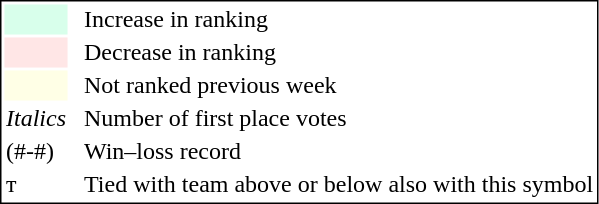<table style="border:1px solid black;">
<tr>
<td style="background:#D8FFEB; width:20px;"></td>
<td> </td>
<td>Increase in ranking</td>
</tr>
<tr>
<td style="background:#FFE6E6; width:20px;"></td>
<td> </td>
<td>Decrease in ranking</td>
</tr>
<tr>
<td style="background:#FFFFE6; width:20px;"></td>
<td> </td>
<td>Not ranked previous week</td>
</tr>
<tr>
<td><em>Italics</em></td>
<td> </td>
<td>Number of first place votes</td>
</tr>
<tr>
<td>(#-#)</td>
<td> </td>
<td>Win–loss record</td>
</tr>
<tr>
<td>т</td>
<td></td>
<td>Tied with team above or below also with this symbol</td>
</tr>
</table>
